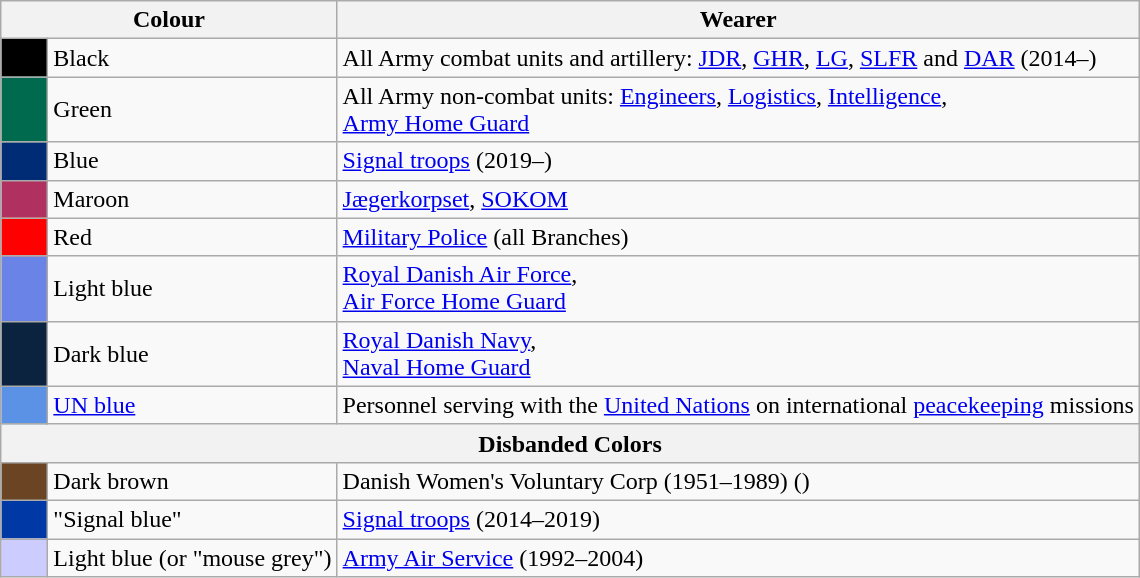<table class="wikitable">
<tr>
<th colspan="2">Colour</th>
<th>Wearer</th>
</tr>
<tr>
<td style="background:black;">      </td>
<td>Black</td>
<td>All Army combat units and artillery: <a href='#'>JDR</a>, <a href='#'>GHR</a>, <a href='#'>LG</a>, <a href='#'>SLFR</a> and <a href='#'>DAR</a> (2014–)</td>
</tr>
<tr>
<td style="background:#006A4E;"></td>
<td>Green</td>
<td>All Army non-combat units: <a href='#'>Engineers</a>, <a href='#'>Logistics</a>, <a href='#'>Intelligence</a>,<br> <a href='#'>Army Home Guard</a></td>
</tr>
<tr>
<td style="background:#002c76;"></td>
<td>Blue</td>
<td><a href='#'>Signal troops</a> (2019–)</td>
</tr>
<tr>
<td style="background:#B03060;"></td>
<td>Maroon</td>
<td><a href='#'>Jægerkorpset</a>, <a href='#'>SOKOM</a></td>
</tr>
<tr>
<td style="background:red;"></td>
<td>Red</td>
<td><a href='#'>Military Police</a> (all Branches)</td>
</tr>
<tr>
<td style="background:#6983e7;"></td>
<td>Light blue</td>
<td><a href='#'>Royal Danish Air Force</a>,<br><a href='#'>Air Force Home Guard</a></td>
</tr>
<tr>
<td style="background:#0c2340;"></td>
<td>Dark blue</td>
<td><a href='#'>Royal Danish Navy</a>,<br><a href='#'>Naval Home Guard</a></td>
</tr>
<tr>
<td style="background:#5B92E5;"></td>
<td><a href='#'>UN blue</a></td>
<td>Personnel serving with the <a href='#'>United Nations</a> on international <a href='#'>peacekeeping</a> missions</td>
</tr>
<tr>
<th colspan="3">Disbanded Colors</th>
</tr>
<tr>
<td style="background:#6B4423;"></td>
<td>Dark brown</td>
<td>Danish Women's Voluntary Corp (1951–1989) ()</td>
</tr>
<tr>
<td style="background:#0039a6;"></td>
<td>"Signal blue"</td>
<td><a href='#'>Signal troops</a> (2014–2019)</td>
</tr>
<tr>
<td style="background:#ccf;"></td>
<td>Light blue (or "mouse grey")</td>
<td><a href='#'>Army Air Service</a> (1992–2004)</td>
</tr>
</table>
